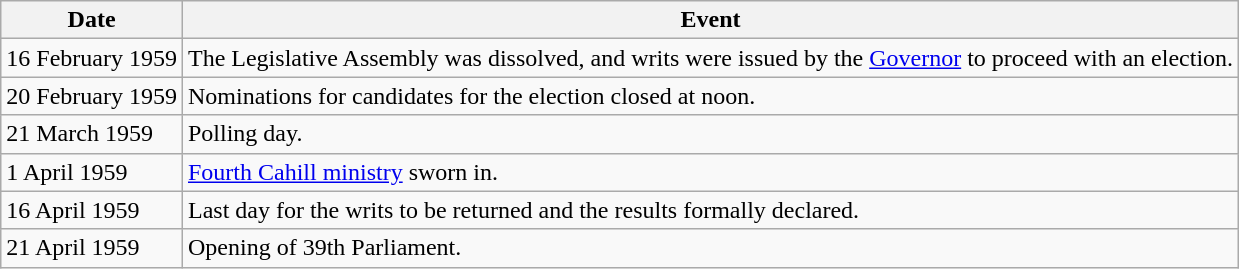<table class="wikitable">
<tr>
<th>Date</th>
<th>Event</th>
</tr>
<tr>
<td>16 February 1959</td>
<td>The Legislative Assembly was dissolved, and writs were issued by the <a href='#'>Governor</a> to proceed with an election.</td>
</tr>
<tr>
<td>20 February 1959</td>
<td>Nominations for candidates for the election closed at noon.</td>
</tr>
<tr>
<td>21 March 1959</td>
<td>Polling day.</td>
</tr>
<tr>
<td>1 April 1959</td>
<td><a href='#'>Fourth Cahill ministry</a> sworn in.</td>
</tr>
<tr>
<td>16 April 1959</td>
<td>Last day for the writs to be returned and the results formally declared.</td>
</tr>
<tr>
<td>21 April 1959</td>
<td>Opening of 39th Parliament.</td>
</tr>
</table>
